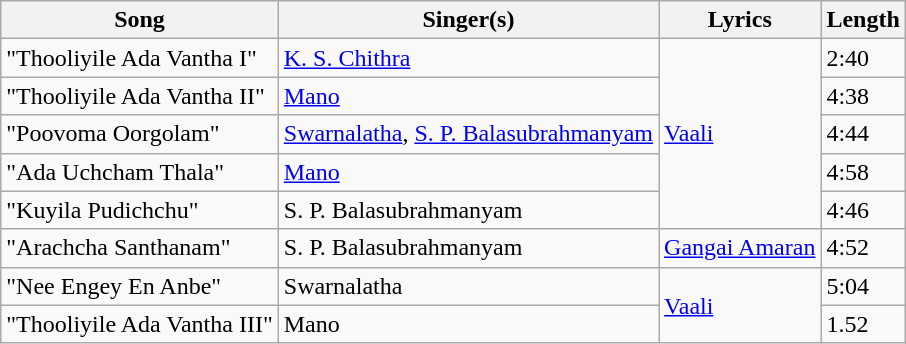<table class="wikitable">
<tr>
<th>Song</th>
<th>Singer(s)</th>
<th>Lyrics</th>
<th>Length</th>
</tr>
<tr>
<td>"Thooliyile Ada Vantha I"</td>
<td><a href='#'>K. S. Chithra</a></td>
<td rowspan=5><a href='#'>Vaali</a></td>
<td>2:40</td>
</tr>
<tr>
<td>"Thooliyile Ada Vantha II"</td>
<td><a href='#'>Mano</a></td>
<td>4:38</td>
</tr>
<tr>
<td>"Poovoma Oorgolam"</td>
<td><a href='#'>Swarnalatha</a>, <a href='#'>S. P. Balasubrahmanyam</a></td>
<td>4:44</td>
</tr>
<tr>
<td>"Ada Uchcham Thala"</td>
<td><a href='#'>Mano</a></td>
<td>4:58</td>
</tr>
<tr>
<td>"Kuyila Pudichchu"</td>
<td>S. P. Balasubrahmanyam</td>
<td>4:46</td>
</tr>
<tr>
<td>"Arachcha Santhanam"</td>
<td>S. P. Balasubrahmanyam</td>
<td><a href='#'>Gangai Amaran</a></td>
<td>4:52</td>
</tr>
<tr>
<td>"Nee Engey En Anbe"</td>
<td>Swarnalatha</td>
<td rowspan=2><a href='#'>Vaali</a></td>
<td>5:04</td>
</tr>
<tr>
<td>"Thooliyile Ada Vantha III"</td>
<td>Mano</td>
<td>1.52</td>
</tr>
</table>
